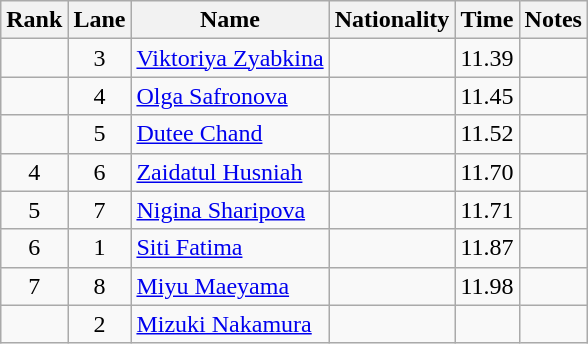<table class="wikitable sortable" style="text-align:center">
<tr>
<th>Rank</th>
<th>Lane</th>
<th>Name</th>
<th>Nationality</th>
<th>Time</th>
<th>Notes</th>
</tr>
<tr>
<td></td>
<td>3</td>
<td align=left><a href='#'>Viktoriya Zyabkina</a></td>
<td align=left></td>
<td>11.39</td>
<td></td>
</tr>
<tr>
<td></td>
<td>4</td>
<td align=left><a href='#'>Olga Safronova</a></td>
<td align=left></td>
<td>11.45</td>
<td></td>
</tr>
<tr>
<td></td>
<td>5</td>
<td align=left><a href='#'>Dutee Chand</a></td>
<td align=left></td>
<td>11.52</td>
<td></td>
</tr>
<tr>
<td>4</td>
<td>6</td>
<td align=left><a href='#'>Zaidatul Husniah</a></td>
<td align=left></td>
<td>11.70</td>
<td></td>
</tr>
<tr>
<td>5</td>
<td>7</td>
<td align=left><a href='#'>Nigina Sharipova</a></td>
<td align=left></td>
<td>11.71</td>
<td></td>
</tr>
<tr>
<td>6</td>
<td>1</td>
<td align=left><a href='#'>Siti Fatima</a></td>
<td align=left></td>
<td>11.87</td>
<td></td>
</tr>
<tr>
<td>7</td>
<td>8</td>
<td align=left><a href='#'>Miyu Maeyama</a></td>
<td align=left></td>
<td>11.98</td>
<td></td>
</tr>
<tr>
<td></td>
<td>2</td>
<td align=left><a href='#'>Mizuki Nakamura</a></td>
<td align=left></td>
<td></td>
<td></td>
</tr>
</table>
